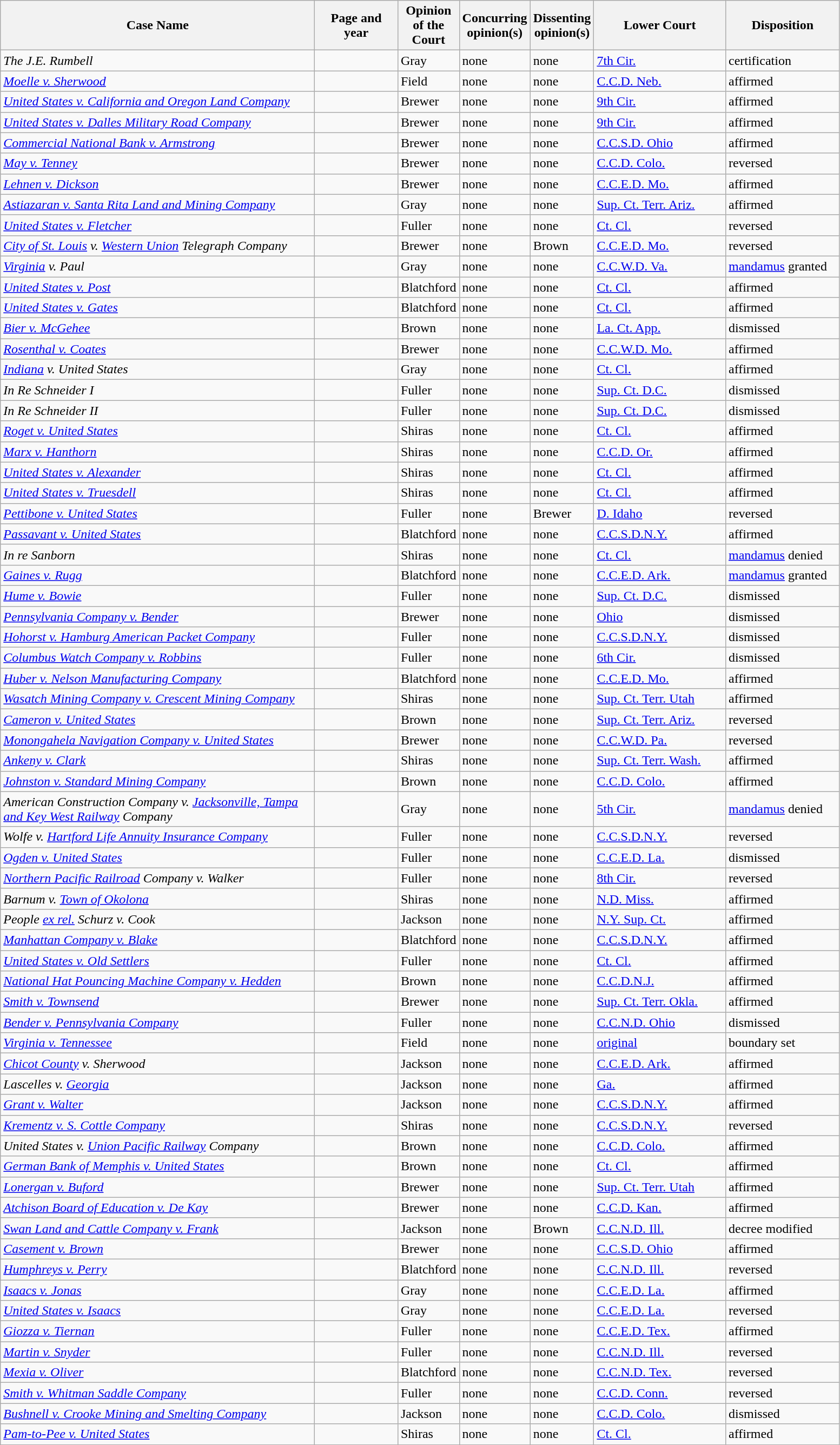<table class="wikitable sortable">
<tr>
<th scope="col" style="width: 380px;">Case Name</th>
<th scope="col" style="width: 95px;">Page and year</th>
<th scope="col" style="width: 10px;">Opinion of the Court</th>
<th scope="col" style="width: 10px;">Concurring opinion(s)</th>
<th scope="col" style="width: 10px;">Dissenting opinion(s)</th>
<th scope="col" style="width: 155px;">Lower Court</th>
<th scope="col" style="width: 133px;">Disposition</th>
</tr>
<tr>
<td><em>The J.E. Rumbell</em></td>
<td align="right"></td>
<td>Gray</td>
<td>none</td>
<td>none</td>
<td><a href='#'>7th Cir.</a></td>
<td>certification</td>
</tr>
<tr>
<td><em><a href='#'>Moelle v. Sherwood</a></em></td>
<td align="right"></td>
<td>Field</td>
<td>none</td>
<td>none</td>
<td><a href='#'>C.C.D. Neb.</a></td>
<td>affirmed</td>
</tr>
<tr>
<td><em><a href='#'>United States v. California and Oregon Land Company</a></em></td>
<td align="right"></td>
<td>Brewer</td>
<td>none</td>
<td>none</td>
<td><a href='#'>9th Cir.</a></td>
<td>affirmed</td>
</tr>
<tr>
<td><em><a href='#'>United States v. Dalles Military Road Company</a></em></td>
<td align="right"></td>
<td>Brewer</td>
<td>none</td>
<td>none</td>
<td><a href='#'>9th Cir.</a></td>
<td>affirmed</td>
</tr>
<tr>
<td><em><a href='#'>Commercial National Bank v. Armstrong</a></em></td>
<td align="right"></td>
<td>Brewer</td>
<td>none</td>
<td>none</td>
<td><a href='#'>C.C.S.D. Ohio</a></td>
<td>affirmed</td>
</tr>
<tr>
<td><em><a href='#'>May v. Tenney</a></em></td>
<td align="right"></td>
<td>Brewer</td>
<td>none</td>
<td>none</td>
<td><a href='#'>C.C.D. Colo.</a></td>
<td>reversed</td>
</tr>
<tr>
<td><em><a href='#'>Lehnen v. Dickson</a></em></td>
<td align="right"></td>
<td>Brewer</td>
<td>none</td>
<td>none</td>
<td><a href='#'>C.C.E.D. Mo.</a></td>
<td>affirmed</td>
</tr>
<tr>
<td><em><a href='#'>Astiazaran v. Santa Rita Land and Mining Company</a></em></td>
<td align="right"></td>
<td>Gray</td>
<td>none</td>
<td>none</td>
<td><a href='#'>Sup. Ct. Terr. Ariz.</a></td>
<td>affirmed</td>
</tr>
<tr>
<td><em><a href='#'>United States v. Fletcher</a></em></td>
<td align="right"></td>
<td>Fuller</td>
<td>none</td>
<td>none</td>
<td><a href='#'>Ct. Cl.</a></td>
<td>reversed</td>
</tr>
<tr>
<td><em><a href='#'>City of St. Louis</a> v. <a href='#'>Western Union</a> Telegraph Company</em></td>
<td align="right"></td>
<td>Brewer</td>
<td>none</td>
<td>Brown</td>
<td><a href='#'>C.C.E.D. Mo.</a></td>
<td>reversed</td>
</tr>
<tr>
<td><em><a href='#'>Virginia</a> v. Paul</em></td>
<td align="right"></td>
<td>Gray</td>
<td>none</td>
<td>none</td>
<td><a href='#'>C.C.W.D. Va.</a></td>
<td><a href='#'>mandamus</a> granted</td>
</tr>
<tr>
<td><em><a href='#'>United States v. Post</a></em></td>
<td align="right"></td>
<td>Blatchford</td>
<td>none</td>
<td>none</td>
<td><a href='#'>Ct. Cl.</a></td>
<td>affirmed</td>
</tr>
<tr>
<td><em><a href='#'>United States v. Gates</a></em></td>
<td align="right"></td>
<td>Blatchford</td>
<td>none</td>
<td>none</td>
<td><a href='#'>Ct. Cl.</a></td>
<td>affirmed</td>
</tr>
<tr>
<td><em><a href='#'>Bier v. McGehee</a></em></td>
<td align="right"></td>
<td>Brown</td>
<td>none</td>
<td>none</td>
<td><a href='#'>La. Ct. App.</a></td>
<td>dismissed</td>
</tr>
<tr>
<td><em><a href='#'>Rosenthal v. Coates</a></em></td>
<td align="right"></td>
<td>Brewer</td>
<td>none</td>
<td>none</td>
<td><a href='#'>C.C.W.D. Mo.</a></td>
<td>affirmed</td>
</tr>
<tr>
<td><em><a href='#'>Indiana</a> v. United States</em></td>
<td align="right"></td>
<td>Gray</td>
<td>none</td>
<td>none</td>
<td><a href='#'>Ct. Cl.</a></td>
<td>affirmed</td>
</tr>
<tr>
<td><em>In Re Schneider I</em></td>
<td align="right"></td>
<td>Fuller</td>
<td>none</td>
<td>none</td>
<td><a href='#'>Sup. Ct. D.C.</a></td>
<td>dismissed</td>
</tr>
<tr>
<td><em>In Re Schneider II</em></td>
<td align="right"></td>
<td>Fuller</td>
<td>none</td>
<td>none</td>
<td><a href='#'>Sup. Ct. D.C.</a></td>
<td>dismissed</td>
</tr>
<tr>
<td><em><a href='#'>Roget v. United States</a></em></td>
<td align="right"></td>
<td>Shiras</td>
<td>none</td>
<td>none</td>
<td><a href='#'>Ct. Cl.</a></td>
<td>affirmed</td>
</tr>
<tr>
<td><em><a href='#'>Marx v. Hanthorn</a></em></td>
<td align="right"></td>
<td>Shiras</td>
<td>none</td>
<td>none</td>
<td><a href='#'>C.C.D. Or.</a></td>
<td>affirmed</td>
</tr>
<tr>
<td><em><a href='#'>United States v. Alexander</a></em></td>
<td align="right"></td>
<td>Shiras</td>
<td>none</td>
<td>none</td>
<td><a href='#'>Ct. Cl.</a></td>
<td>affirmed</td>
</tr>
<tr>
<td><em><a href='#'>United States v. Truesdell</a></em></td>
<td align="right"></td>
<td>Shiras</td>
<td>none</td>
<td>none</td>
<td><a href='#'>Ct. Cl.</a></td>
<td>affirmed</td>
</tr>
<tr>
<td><em><a href='#'>Pettibone v. United States</a></em></td>
<td align="right"></td>
<td>Fuller</td>
<td>none</td>
<td>Brewer</td>
<td><a href='#'>D. Idaho</a></td>
<td>reversed</td>
</tr>
<tr>
<td><em><a href='#'>Passavant v. United States</a></em></td>
<td align="right"></td>
<td>Blatchford</td>
<td>none</td>
<td>none</td>
<td><a href='#'>C.C.S.D.N.Y.</a></td>
<td>affirmed</td>
</tr>
<tr>
<td><em>In re Sanborn</em></td>
<td align="right"></td>
<td>Shiras</td>
<td>none</td>
<td>none</td>
<td><a href='#'>Ct. Cl.</a></td>
<td><a href='#'>mandamus</a> denied</td>
</tr>
<tr>
<td><em><a href='#'>Gaines v. Rugg</a></em></td>
<td align="right"></td>
<td>Blatchford</td>
<td>none</td>
<td>none</td>
<td><a href='#'>C.C.E.D. Ark.</a></td>
<td><a href='#'>mandamus</a> granted</td>
</tr>
<tr>
<td><em><a href='#'>Hume v. Bowie</a></em></td>
<td align="right"></td>
<td>Fuller</td>
<td>none</td>
<td>none</td>
<td><a href='#'>Sup. Ct. D.C.</a></td>
<td>dismissed</td>
</tr>
<tr>
<td><em><a href='#'>Pennsylvania Company v. Bender</a></em></td>
<td align="right"></td>
<td>Brewer</td>
<td>none</td>
<td>none</td>
<td><a href='#'>Ohio</a></td>
<td>dismissed</td>
</tr>
<tr>
<td><em><a href='#'>Hohorst v. Hamburg American Packet Company</a></em></td>
<td align="right"></td>
<td>Fuller</td>
<td>none</td>
<td>none</td>
<td><a href='#'>C.C.S.D.N.Y.</a></td>
<td>dismissed</td>
</tr>
<tr>
<td><em><a href='#'>Columbus Watch Company v. Robbins</a></em></td>
<td align="right"></td>
<td>Fuller</td>
<td>none</td>
<td>none</td>
<td><a href='#'>6th Cir.</a></td>
<td>dismissed</td>
</tr>
<tr>
<td><em><a href='#'>Huber v. Nelson Manufacturing Company</a></em></td>
<td align="right"></td>
<td>Blatchford</td>
<td>none</td>
<td>none</td>
<td><a href='#'>C.C.E.D. Mo.</a></td>
<td>affirmed</td>
</tr>
<tr>
<td><em><a href='#'>Wasatch Mining Company v. Crescent Mining Company</a></em></td>
<td align="right"></td>
<td>Shiras</td>
<td>none</td>
<td>none</td>
<td><a href='#'>Sup. Ct. Terr. Utah</a></td>
<td>affirmed</td>
</tr>
<tr>
<td><em><a href='#'>Cameron v. United States</a></em></td>
<td align="right"></td>
<td>Brown</td>
<td>none</td>
<td>none</td>
<td><a href='#'>Sup. Ct. Terr. Ariz.</a></td>
<td>reversed</td>
</tr>
<tr>
<td><em><a href='#'>Monongahela Navigation Company v. United States</a></em></td>
<td align="right"></td>
<td>Brewer</td>
<td>none</td>
<td>none</td>
<td><a href='#'>C.C.W.D. Pa.</a></td>
<td>reversed</td>
</tr>
<tr>
<td><em><a href='#'>Ankeny v. Clark</a></em></td>
<td align="right"></td>
<td>Shiras</td>
<td>none</td>
<td>none</td>
<td><a href='#'>Sup. Ct. Terr. Wash.</a></td>
<td>affirmed</td>
</tr>
<tr>
<td><em><a href='#'>Johnston v. Standard Mining Company</a></em></td>
<td align="right"></td>
<td>Brown</td>
<td>none</td>
<td>none</td>
<td><a href='#'>C.C.D. Colo.</a></td>
<td>affirmed</td>
</tr>
<tr>
<td><em>American Construction Company v. <a href='#'>Jacksonville, Tampa and Key West Railway</a> Company</em></td>
<td align="right"></td>
<td>Gray</td>
<td>none</td>
<td>none</td>
<td><a href='#'>5th Cir.</a></td>
<td><a href='#'>mandamus</a> denied</td>
</tr>
<tr>
<td><em>Wolfe v. <a href='#'>Hartford Life Annuity Insurance Company</a></em></td>
<td align="right"></td>
<td>Fuller</td>
<td>none</td>
<td>none</td>
<td><a href='#'>C.C.S.D.N.Y.</a></td>
<td>reversed</td>
</tr>
<tr>
<td><em><a href='#'>Ogden v. United States</a></em></td>
<td align="right"></td>
<td>Fuller</td>
<td>none</td>
<td>none</td>
<td><a href='#'>C.C.E.D. La.</a></td>
<td>dismissed</td>
</tr>
<tr>
<td><em><a href='#'>Northern Pacific Railroad</a> Company v. Walker</em></td>
<td align="right"></td>
<td>Fuller</td>
<td>none</td>
<td>none</td>
<td><a href='#'>8th Cir.</a></td>
<td>reversed</td>
</tr>
<tr>
<td><em>Barnum v. <a href='#'>Town of Okolona</a></em></td>
<td align="right"></td>
<td>Shiras</td>
<td>none</td>
<td>none</td>
<td><a href='#'>N.D. Miss.</a></td>
<td>affirmed</td>
</tr>
<tr>
<td><em>People <a href='#'>ex rel.</a> Schurz v. Cook</em></td>
<td align="right"></td>
<td>Jackson</td>
<td>none</td>
<td>none</td>
<td><a href='#'>N.Y. Sup. Ct.</a></td>
<td>affirmed</td>
</tr>
<tr>
<td><em><a href='#'>Manhattan Company v. Blake</a></em></td>
<td align="right"></td>
<td>Blatchford</td>
<td>none</td>
<td>none</td>
<td><a href='#'>C.C.S.D.N.Y.</a></td>
<td>affirmed</td>
</tr>
<tr>
<td><em><a href='#'>United States v. Old Settlers</a></em></td>
<td align="right"></td>
<td>Fuller</td>
<td>none</td>
<td>none</td>
<td><a href='#'>Ct. Cl.</a></td>
<td>affirmed</td>
</tr>
<tr>
<td><em><a href='#'>National Hat Pouncing Machine Company v. Hedden</a></em></td>
<td align="right"></td>
<td>Brown</td>
<td>none</td>
<td>none</td>
<td><a href='#'>C.C.D.N.J.</a></td>
<td>affirmed</td>
</tr>
<tr>
<td><em><a href='#'>Smith v. Townsend</a></em></td>
<td align="right"></td>
<td>Brewer</td>
<td>none</td>
<td>none</td>
<td><a href='#'>Sup. Ct. Terr. Okla.</a></td>
<td>affirmed</td>
</tr>
<tr>
<td><em><a href='#'>Bender v. Pennsylvania Company</a></em></td>
<td align="right"></td>
<td>Fuller</td>
<td>none</td>
<td>none</td>
<td><a href='#'>C.C.N.D. Ohio</a></td>
<td>dismissed</td>
</tr>
<tr>
<td><em><a href='#'>Virginia v. Tennessee</a></em></td>
<td align="right"></td>
<td>Field</td>
<td>none</td>
<td>none</td>
<td><a href='#'>original</a></td>
<td>boundary set</td>
</tr>
<tr>
<td><em><a href='#'>Chicot County</a> v. Sherwood</em></td>
<td align="right"></td>
<td>Jackson</td>
<td>none</td>
<td>none</td>
<td><a href='#'>C.C.E.D. Ark.</a></td>
<td>affirmed</td>
</tr>
<tr>
<td><em>Lascelles v. <a href='#'>Georgia</a></em></td>
<td align="right"></td>
<td>Jackson</td>
<td>none</td>
<td>none</td>
<td><a href='#'>Ga.</a></td>
<td>affirmed</td>
</tr>
<tr>
<td><em><a href='#'>Grant v. Walter</a></em></td>
<td align="right"></td>
<td>Jackson</td>
<td>none</td>
<td>none</td>
<td><a href='#'>C.C.S.D.N.Y.</a></td>
<td>affirmed</td>
</tr>
<tr>
<td><em><a href='#'>Krementz v. S. Cottle Company</a></em></td>
<td align="right"></td>
<td>Shiras</td>
<td>none</td>
<td>none</td>
<td><a href='#'>C.C.S.D.N.Y.</a></td>
<td>reversed</td>
</tr>
<tr>
<td><em>United States v. <a href='#'>Union Pacific Railway</a> Company</em></td>
<td align="right"></td>
<td>Brown</td>
<td>none</td>
<td>none</td>
<td><a href='#'>C.C.D. Colo.</a></td>
<td>affirmed</td>
</tr>
<tr>
<td><em><a href='#'>German Bank of Memphis v. United States</a></em></td>
<td align="right"></td>
<td>Brown</td>
<td>none</td>
<td>none</td>
<td><a href='#'>Ct. Cl.</a></td>
<td>affirmed</td>
</tr>
<tr>
<td><em><a href='#'>Lonergan v. Buford</a></em></td>
<td align="right"></td>
<td>Brewer</td>
<td>none</td>
<td>none</td>
<td><a href='#'>Sup. Ct. Terr. Utah</a></td>
<td>affirmed</td>
</tr>
<tr>
<td><em><a href='#'>Atchison Board of Education v. De Kay</a></em></td>
<td align="right"></td>
<td>Brewer</td>
<td>none</td>
<td>none</td>
<td><a href='#'>C.C.D. Kan.</a></td>
<td>affirmed</td>
</tr>
<tr>
<td><em><a href='#'>Swan Land and Cattle Company v. Frank</a></em></td>
<td align="right"></td>
<td>Jackson</td>
<td>none</td>
<td>Brown</td>
<td><a href='#'>C.C.N.D. Ill.</a></td>
<td>decree modified</td>
</tr>
<tr>
<td><em><a href='#'>Casement v. Brown</a></em></td>
<td align="right"></td>
<td>Brewer</td>
<td>none</td>
<td>none</td>
<td><a href='#'>C.C.S.D. Ohio</a></td>
<td>affirmed</td>
</tr>
<tr>
<td><em><a href='#'>Humphreys v. Perry</a></em></td>
<td align="right"></td>
<td>Blatchford</td>
<td>none</td>
<td>none</td>
<td><a href='#'>C.C.N.D. Ill.</a></td>
<td>reversed</td>
</tr>
<tr>
<td><em><a href='#'>Isaacs v. Jonas</a></em></td>
<td align="right"></td>
<td>Gray</td>
<td>none</td>
<td>none</td>
<td><a href='#'>C.C.E.D. La.</a></td>
<td>affirmed</td>
</tr>
<tr>
<td><em><a href='#'>United States v. Isaacs</a></em></td>
<td align="right"></td>
<td>Gray</td>
<td>none</td>
<td>none</td>
<td><a href='#'>C.C.E.D. La.</a></td>
<td>reversed</td>
</tr>
<tr>
<td><em><a href='#'>Giozza v. Tiernan</a></em></td>
<td align="right"></td>
<td>Fuller</td>
<td>none</td>
<td>none</td>
<td><a href='#'>C.C.E.D. Tex.</a></td>
<td>affirmed</td>
</tr>
<tr>
<td><em><a href='#'>Martin v. Snyder</a></em></td>
<td align="right"></td>
<td>Fuller</td>
<td>none</td>
<td>none</td>
<td><a href='#'>C.C.N.D. Ill.</a></td>
<td>reversed</td>
</tr>
<tr>
<td><em><a href='#'>Mexia v. Oliver</a></em></td>
<td align="right"></td>
<td>Blatchford</td>
<td>none</td>
<td>none</td>
<td><a href='#'>C.C.N.D. Tex.</a></td>
<td>reversed</td>
</tr>
<tr>
<td><em><a href='#'>Smith v. Whitman Saddle Company</a></em></td>
<td align="right"></td>
<td>Fuller</td>
<td>none</td>
<td>none</td>
<td><a href='#'>C.C.D. Conn.</a></td>
<td>reversed</td>
</tr>
<tr>
<td><em><a href='#'>Bushnell v. Crooke Mining and Smelting Company</a></em></td>
<td align="right"></td>
<td>Jackson</td>
<td>none</td>
<td>none</td>
<td><a href='#'>C.C.D. Colo.</a></td>
<td>dismissed</td>
</tr>
<tr>
<td><em><a href='#'>Pam-to-Pee v. United States</a></em></td>
<td align="right"></td>
<td>Shiras</td>
<td>none</td>
<td>none</td>
<td><a href='#'>Ct. Cl.</a></td>
<td>affirmed</td>
</tr>
<tr>
</tr>
</table>
